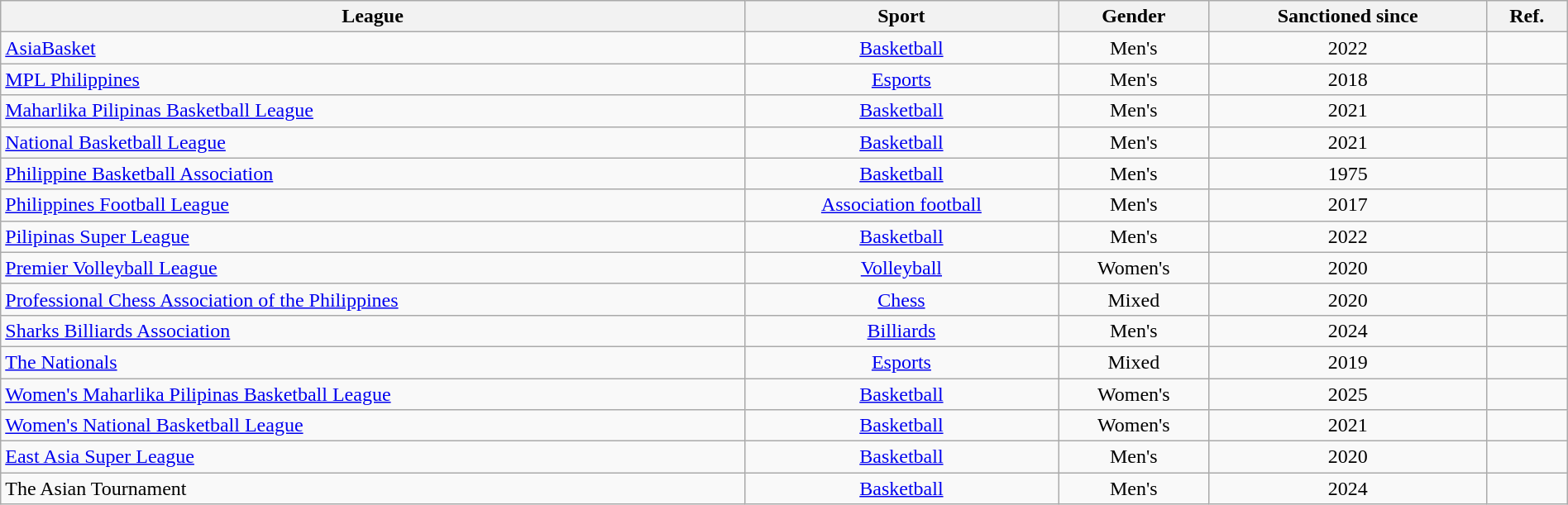<table class="wikitable" style="text-align: center;" width=100%>
<tr>
<th>League</th>
<th>Sport</th>
<th>Gender</th>
<th>Sanctioned since</th>
<th>Ref.</th>
</tr>
<tr>
<td align=left><a href='#'>AsiaBasket</a></td>
<td><a href='#'>Basketball</a></td>
<td>Men's</td>
<td>2022</td>
<td></td>
</tr>
<tr>
<td align=left><a href='#'>MPL Philippines</a></td>
<td><a href='#'>Esports</a></td>
<td>Men's</td>
<td>2018</td>
<td></td>
</tr>
<tr>
<td align=left><a href='#'>Maharlika Pilipinas Basketball League</a></td>
<td><a href='#'>Basketball</a></td>
<td>Men's</td>
<td>2021</td>
<td></td>
</tr>
<tr>
<td align=left><a href='#'>National Basketball League</a></td>
<td><a href='#'>Basketball</a></td>
<td>Men's</td>
<td>2021</td>
<td></td>
</tr>
<tr>
<td align=left><a href='#'>Philippine Basketball Association</a></td>
<td><a href='#'>Basketball</a></td>
<td>Men's</td>
<td>1975</td>
<td></td>
</tr>
<tr>
<td align=left><a href='#'>Philippines Football League</a></td>
<td><a href='#'>Association football</a></td>
<td>Men's</td>
<td>2017</td>
<td></td>
</tr>
<tr>
<td align=left><a href='#'>Pilipinas Super League</a></td>
<td><a href='#'>Basketball</a></td>
<td>Men's</td>
<td>2022</td>
<td></td>
</tr>
<tr>
<td align=left><a href='#'>Premier Volleyball League</a></td>
<td><a href='#'>Volleyball</a></td>
<td>Women's</td>
<td>2020</td>
<td></td>
</tr>
<tr>
<td align=left><a href='#'>Professional Chess Association of the Philippines</a></td>
<td><a href='#'>Chess</a></td>
<td>Mixed</td>
<td>2020</td>
<td></td>
</tr>
<tr>
<td align=left><a href='#'>Sharks Billiards Association</a></td>
<td><a href='#'>Billiards</a></td>
<td>Men's</td>
<td>2024</td>
<td></td>
</tr>
<tr>
<td align=left><a href='#'>The Nationals</a></td>
<td><a href='#'>Esports</a></td>
<td>Mixed</td>
<td>2019</td>
<td></td>
</tr>
<tr>
<td align=left><a href='#'>Women's Maharlika Pilipinas Basketball League</a></td>
<td><a href='#'>Basketball</a></td>
<td>Women's</td>
<td>2025</td>
<td></td>
</tr>
<tr>
<td align=left><a href='#'>Women's National Basketball League</a></td>
<td><a href='#'>Basketball</a></td>
<td>Women's</td>
<td>2021</td>
<td></td>
</tr>
<tr>
<td align=left><a href='#'>East Asia Super League</a></td>
<td><a href='#'>Basketball</a></td>
<td>Men's</td>
<td>2020</td>
<td></td>
</tr>
<tr>
<td align=left>The Asian Tournament</td>
<td><a href='#'>Basketball</a></td>
<td>Men's</td>
<td>2024</td>
<td></td>
</tr>
</table>
